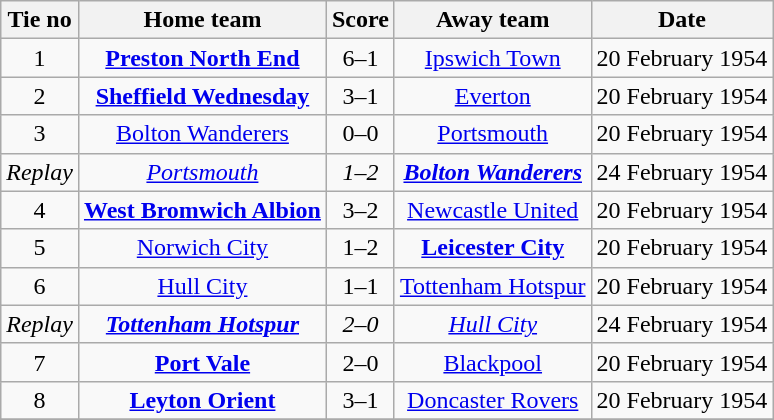<table class="wikitable" style="text-align: center">
<tr>
<th>Tie no</th>
<th>Home team</th>
<th>Score</th>
<th>Away team</th>
<th>Date</th>
</tr>
<tr>
<td>1</td>
<td><strong><a href='#'>Preston North End</a></strong></td>
<td>6–1</td>
<td><a href='#'>Ipswich Town</a></td>
<td>20 February 1954</td>
</tr>
<tr>
<td>2</td>
<td><strong><a href='#'>Sheffield Wednesday</a></strong></td>
<td>3–1</td>
<td><a href='#'>Everton</a></td>
<td>20 February 1954</td>
</tr>
<tr>
<td>3</td>
<td><a href='#'>Bolton Wanderers</a></td>
<td>0–0</td>
<td><a href='#'>Portsmouth</a></td>
<td>20 February 1954</td>
</tr>
<tr>
<td><em>Replay</em></td>
<td><em><a href='#'>Portsmouth</a></em></td>
<td><em>1–2</em></td>
<td><strong><em><a href='#'>Bolton Wanderers</a></em></strong></td>
<td>24 February 1954</td>
</tr>
<tr>
<td>4</td>
<td><strong><a href='#'>West Bromwich Albion</a></strong></td>
<td>3–2</td>
<td><a href='#'>Newcastle United</a></td>
<td>20 February 1954</td>
</tr>
<tr>
<td>5</td>
<td><a href='#'>Norwich City</a></td>
<td>1–2</td>
<td><strong><a href='#'>Leicester City</a></strong></td>
<td>20 February 1954</td>
</tr>
<tr>
<td>6</td>
<td><a href='#'>Hull City</a></td>
<td>1–1</td>
<td><a href='#'>Tottenham Hotspur</a></td>
<td>20 February 1954</td>
</tr>
<tr>
<td><em>Replay</em></td>
<td><strong><em><a href='#'>Tottenham Hotspur</a></em></strong></td>
<td><em>2–0</em></td>
<td><em><a href='#'>Hull City</a></em></td>
<td>24 February 1954</td>
</tr>
<tr>
<td>7</td>
<td><strong><a href='#'>Port Vale</a></strong></td>
<td>2–0</td>
<td><a href='#'>Blackpool</a></td>
<td>20 February 1954</td>
</tr>
<tr>
<td>8</td>
<td><strong><a href='#'>Leyton Orient</a></strong></td>
<td>3–1</td>
<td><a href='#'>Doncaster Rovers</a></td>
<td>20 February 1954</td>
</tr>
<tr>
</tr>
</table>
